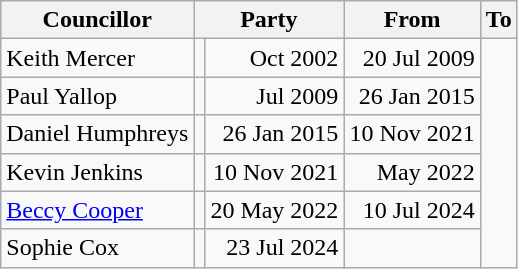<table class=wikitable>
<tr>
<th>Councillor</th>
<th colspan=2>Party</th>
<th>From</th>
<th>To</th>
</tr>
<tr>
<td>Keith Mercer</td>
<td></td>
<td align=right>Oct 2002</td>
<td align=right>20 Jul 2009</td>
</tr>
<tr>
<td>Paul Yallop</td>
<td></td>
<td align=right>Jul 2009</td>
<td align=right>26 Jan 2015</td>
</tr>
<tr>
<td>Daniel Humphreys</td>
<td></td>
<td align=right>26 Jan 2015</td>
<td align=right>10 Nov 2021</td>
</tr>
<tr>
<td>Kevin Jenkins</td>
<td></td>
<td align=right>10 Nov 2021</td>
<td align=right>May 2022</td>
</tr>
<tr>
<td><a href='#'>Beccy Cooper</a></td>
<td></td>
<td align=right>20 May 2022</td>
<td align=right>10 Jul 2024</td>
</tr>
<tr>
<td>Sophie Cox</td>
<td></td>
<td align=right>23 Jul 2024</td>
<td align=right></td>
</tr>
</table>
